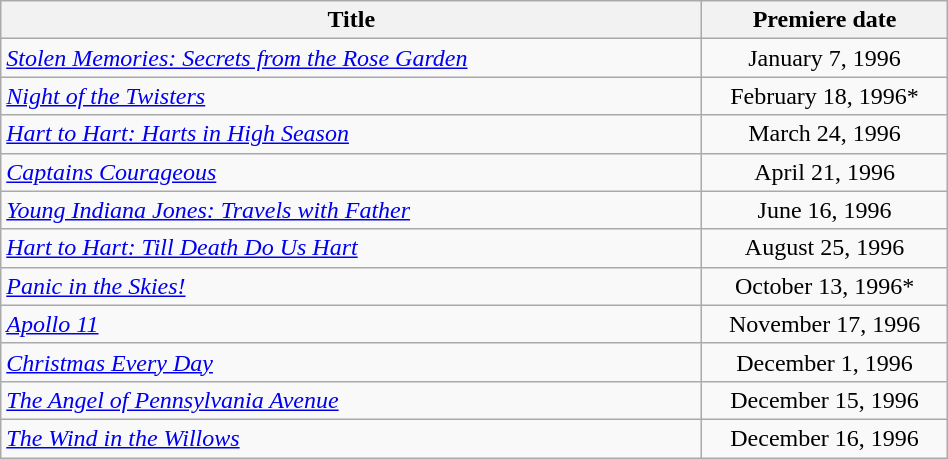<table class="wikitable plainrowheaders sortable" style="width:50%;text-align:center;">
<tr>
<th scope="col" style="width:40%;">Title</th>
<th scope="col" style="width:14%;">Premiere date</th>
</tr>
<tr>
<td scope="row" style="text-align:left;"><em><a href='#'>Stolen Memories: Secrets from the Rose Garden</a></em></td>
<td>January 7, 1996</td>
</tr>
<tr>
<td scope="row" style="text-align:left;"><em><a href='#'>Night of the Twisters</a></em></td>
<td>February 18, 1996*</td>
</tr>
<tr>
<td scope="row" style="text-align:left;"><em><a href='#'>Hart to Hart: Harts in High Season</a></em></td>
<td>March 24, 1996</td>
</tr>
<tr>
<td scope="row" style="text-align:left;"><em><a href='#'>Captains Courageous</a></em></td>
<td>April 21, 1996</td>
</tr>
<tr>
<td scope="row" style="text-align:left;"><em><a href='#'>Young Indiana Jones: Travels with Father</a></em></td>
<td>June 16, 1996</td>
</tr>
<tr>
<td scope="row" style="text-align:left;"><em><a href='#'>Hart to Hart: Till Death Do Us Hart</a></em></td>
<td>August 25, 1996</td>
</tr>
<tr>
<td scope="row" style="text-align:left;"><em><a href='#'>Panic in the Skies!</a></em></td>
<td>October 13, 1996*</td>
</tr>
<tr>
<td scope="row" style="text-align:left;"><em><a href='#'>Apollo 11</a></em></td>
<td>November 17, 1996</td>
</tr>
<tr>
<td scope="row" style="text-align:left;"><em><a href='#'>Christmas Every Day</a></em></td>
<td>December 1, 1996</td>
</tr>
<tr>
<td scope="row" style="text-align:left;"><em><a href='#'>The Angel of Pennsylvania Avenue</a></em></td>
<td>December 15, 1996</td>
</tr>
<tr>
<td scope="row" style="text-align:left;"><em><a href='#'>The Wind in the Willows</a></em></td>
<td>December 16, 1996</td>
</tr>
</table>
